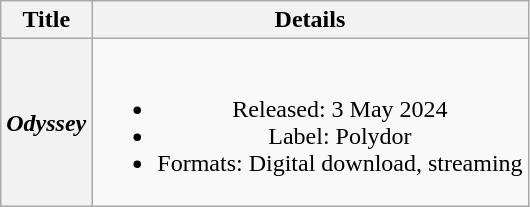<table class="wikitable plainrowheaders" style="text-align:center;">
<tr>
<th scope="col">Title</th>
<th scope="col">Details</th>
</tr>
<tr>
<th scope="row"><em>Odyssey</em></th>
<td><br><ul><li>Released: 3 May 2024</li><li>Label: Polydor</li><li>Formats: Digital download, streaming</li></ul></td>
</tr>
</table>
